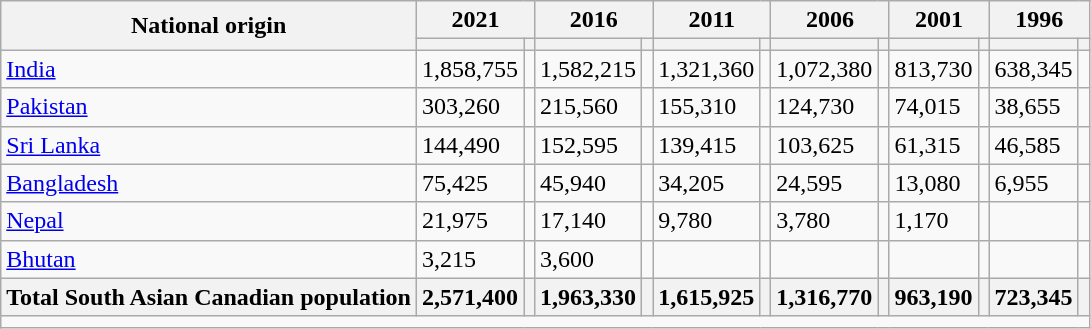<table class="wikitable">
<tr>
<th rowspan="2">National origin</th>
<th colspan="2">2021</th>
<th colspan="2">2016</th>
<th colspan="2">2011</th>
<th colspan="2">2006</th>
<th colspan="2">2001</th>
<th colspan="2">1996</th>
</tr>
<tr>
<th><a href='#'></a></th>
<th></th>
<th></th>
<th></th>
<th></th>
<th></th>
<th></th>
<th></th>
<th></th>
<th></th>
<th></th>
<th></th>
</tr>
<tr>
<td><a href='#'>India</a></td>
<td>1,858,755</td>
<td></td>
<td>1,582,215</td>
<td></td>
<td>1,321,360</td>
<td></td>
<td>1,072,380</td>
<td></td>
<td>813,730</td>
<td></td>
<td>638,345</td>
<td></td>
</tr>
<tr>
<td><a href='#'>Pakistan</a></td>
<td>303,260</td>
<td></td>
<td>215,560</td>
<td></td>
<td>155,310</td>
<td></td>
<td>124,730</td>
<td></td>
<td>74,015</td>
<td></td>
<td>38,655</td>
<td></td>
</tr>
<tr>
<td><a href='#'>Sri Lanka</a></td>
<td>144,490</td>
<td></td>
<td>152,595</td>
<td></td>
<td>139,415</td>
<td></td>
<td>103,625</td>
<td></td>
<td>61,315</td>
<td></td>
<td>46,585</td>
<td></td>
</tr>
<tr>
<td><a href='#'>Bangladesh</a></td>
<td>75,425</td>
<td></td>
<td>45,940</td>
<td></td>
<td>34,205</td>
<td></td>
<td>24,595</td>
<td></td>
<td>13,080</td>
<td></td>
<td>6,955</td>
<td></td>
</tr>
<tr>
<td><a href='#'>Nepal</a></td>
<td>21,975</td>
<td></td>
<td>17,140</td>
<td></td>
<td>9,780</td>
<td></td>
<td>3,780</td>
<td></td>
<td>1,170</td>
<td></td>
<td></td>
<td></td>
</tr>
<tr>
<td><a href='#'>Bhutan</a></td>
<td>3,215</td>
<td></td>
<td>3,600</td>
<td></td>
<td></td>
<td></td>
<td></td>
<td></td>
<td></td>
<td></td>
<td></td>
<td></td>
</tr>
<tr>
<th>Total South Asian Canadian population</th>
<th>2,571,400</th>
<th></th>
<th>1,963,330</th>
<th></th>
<th>1,615,925</th>
<th></th>
<th>1,316,770</th>
<th></th>
<th>963,190</th>
<th></th>
<th>723,345</th>
<th></th>
</tr>
<tr class="sortbottom">
<td colspan="20"></td>
</tr>
</table>
